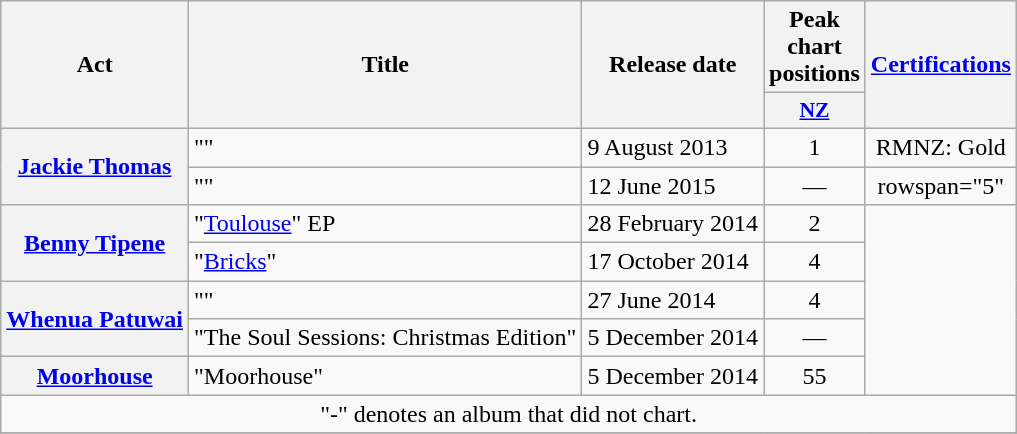<table class="wikitable plainrowheaders" style="text-align:center;">
<tr>
<th scope="col" rowspan="2">Act</th>
<th scope="col" rowspan="2">Title</th>
<th scope="col" rowspan="2">Release date</th>
<th scope="col" colspan="1">Peak chart positions</th>
<th scope="col" rowspan="2"><a href='#'>Certifications</a></th>
</tr>
<tr>
<th scope="col" style="width:3em;font-size:90%;"><a href='#'>NZ</a><br></th>
</tr>
<tr>
<th scope="row" rowspan="2"><a href='#'>Jackie Thomas</a></th>
<td style="text-align:left;">""</td>
<td style="text-align:left;">9 August 2013</td>
<td>1</td>
<td>RMNZ: Gold</td>
</tr>
<tr>
<td style="text-align:left;">""</td>
<td style="text-align:left;">12 June 2015</td>
<td>—</td>
<td>rowspan="5" </td>
</tr>
<tr>
<th scope="row" rowspan="2"><a href='#'>Benny Tipene</a></th>
<td style="text-align:left;">"<a href='#'>Toulouse</a>" EP</td>
<td style="text-align:left;">28 February 2014</td>
<td>2</td>
</tr>
<tr>
<td style="text-align:left;">"<a href='#'>Bricks</a>"</td>
<td style="text-align:left;">17 October 2014</td>
<td>4</td>
</tr>
<tr>
<th scope="row" rowspan="2"><a href='#'>Whenua Patuwai</a></th>
<td style="text-align:left;">""</td>
<td style="text-align:left;">27 June 2014</td>
<td>4</td>
</tr>
<tr>
<td style="text-align:left;">"The Soul Sessions: Christmas Edition"</td>
<td style="text-align:left;">5 December 2014</td>
<td>—</td>
</tr>
<tr>
<th scope="row"><a href='#'>Moorhouse</a></th>
<td style="text-align:left;">"Moorhouse"</td>
<td style="text-align:left;">5 December 2014</td>
<td align="center">55</td>
</tr>
<tr>
<td colspan="6" style="font-size90%" align="center">"-" denotes an album that did not chart.</td>
</tr>
<tr>
</tr>
</table>
